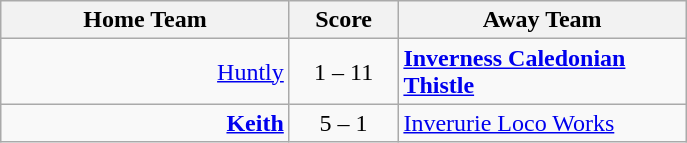<table class="wikitable" style="border-collapse: collapse;">
<tr>
<th align="right" width="185">Home Team</th>
<th align="center" width="65"> Score </th>
<th align="left" width="185">Away Team</th>
</tr>
<tr>
<td style="text-align: right;"><a href='#'>Huntly</a></td>
<td style="text-align: center;">1 – 11</td>
<td style="text-align: left;"><strong><a href='#'>Inverness Caledonian Thistle</a></strong></td>
</tr>
<tr>
<td style="text-align: right;"><strong><a href='#'>Keith</a></strong></td>
<td style="text-align: center;">5 – 1</td>
<td style="text-align: left;"><a href='#'>Inverurie Loco Works</a></td>
</tr>
</table>
